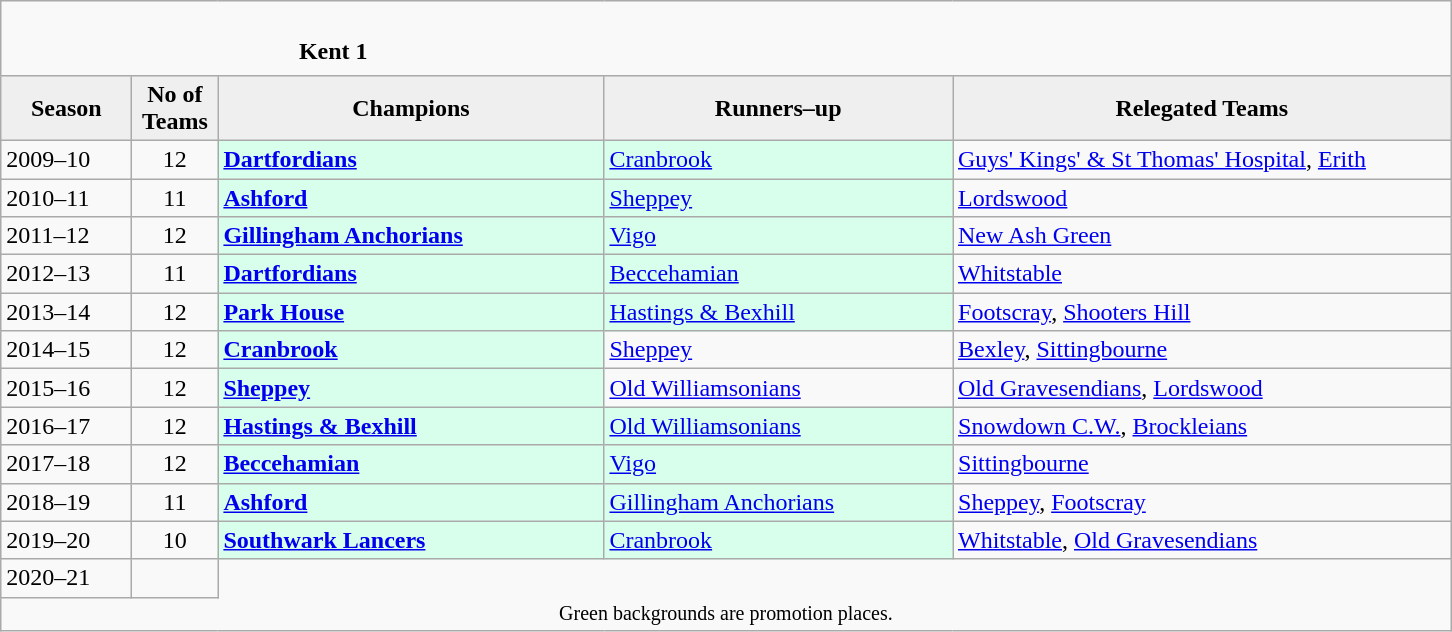<table class="wikitable" style="text-align: left;">
<tr>
<td colspan="11" cellpadding="0" cellspacing="0"><br><table border="0" style="width:100%;" cellpadding="0" cellspacing="0">
<tr>
<td style="width:20%; border:0;"></td>
<td style="border:0;"><strong>Kent 1</strong></td>
<td style="width:20%; border:0;"></td>
</tr>
</table>
</td>
</tr>
<tr>
<th style="background:#efefef; width:80px;">Season</th>
<th style="background:#efefef; width:50px;">No of Teams</th>
<th style="background:#efefef; width:250px;">Champions</th>
<th style="background:#efefef; width:225px;">Runners–up</th>
<th style="background:#efefef; width:325px;">Relegated Teams</th>
</tr>
<tr align=left>
<td>2009–10</td>
<td style="text-align: center;">12</td>
<td style="background:#d8ffeb;"><strong><a href='#'>Dartfordians</a></strong></td>
<td style="background:#d8ffeb;"><a href='#'>Cranbrook</a></td>
<td><a href='#'>Guys' Kings' & St Thomas' Hospital</a>, <a href='#'>Erith</a></td>
</tr>
<tr>
<td>2010–11</td>
<td style="text-align: center;">11</td>
<td style="background:#d8ffeb;"><strong><a href='#'>Ashford</a></strong></td>
<td style="background:#d8ffeb;"><a href='#'>Sheppey</a></td>
<td><a href='#'>Lordswood</a></td>
</tr>
<tr>
<td>2011–12</td>
<td style="text-align: center;">12</td>
<td style="background:#d8ffeb;"><strong><a href='#'>Gillingham Anchorians</a></strong></td>
<td style="background:#d8ffeb;"><a href='#'>Vigo</a></td>
<td><a href='#'>New Ash Green</a></td>
</tr>
<tr>
<td>2012–13</td>
<td style="text-align: center;">11</td>
<td style="background:#d8ffeb;"><strong><a href='#'>Dartfordians</a></strong></td>
<td style="background:#d8ffeb;"><a href='#'>Beccehamian</a></td>
<td><a href='#'>Whitstable</a></td>
</tr>
<tr>
<td>2013–14</td>
<td style="text-align: center;">12</td>
<td style="background:#d8ffeb;"><strong><a href='#'>Park House</a></strong></td>
<td style="background:#d8ffeb;"><a href='#'>Hastings & Bexhill</a></td>
<td><a href='#'>Footscray</a>, <a href='#'>Shooters Hill</a></td>
</tr>
<tr>
<td>2014–15</td>
<td style="text-align: center;">12</td>
<td style="background:#d8ffeb;"><strong><a href='#'>Cranbrook</a></strong></td>
<td><a href='#'>Sheppey</a></td>
<td><a href='#'>Bexley</a>, <a href='#'>Sittingbourne</a></td>
</tr>
<tr>
<td>2015–16</td>
<td style="text-align: center;">12</td>
<td style="background:#d8ffeb;"><strong><a href='#'>Sheppey</a></strong></td>
<td><a href='#'>Old Williamsonians</a></td>
<td><a href='#'>Old Gravesendians</a>, <a href='#'>Lordswood</a></td>
</tr>
<tr>
<td>2016–17</td>
<td style="text-align: center;">12</td>
<td style="background:#d8ffeb;"><strong><a href='#'>Hastings & Bexhill</a></strong></td>
<td style="background:#d8ffeb;"><a href='#'>Old Williamsonians</a></td>
<td><a href='#'>Snowdown C.W.</a>, <a href='#'>Brockleians</a></td>
</tr>
<tr>
<td>2017–18</td>
<td style="text-align: center;">12</td>
<td style="background:#d8ffeb;"><strong><a href='#'>Beccehamian</a></strong></td>
<td style="background:#d8ffeb;"><a href='#'>Vigo</a></td>
<td><a href='#'>Sittingbourne</a></td>
</tr>
<tr>
<td>2018–19</td>
<td style="text-align: center;">11</td>
<td style="background:#d8ffeb;"><strong><a href='#'>Ashford</a></strong></td>
<td style="background:#d8ffeb;"><a href='#'>Gillingham Anchorians</a></td>
<td><a href='#'>Sheppey</a>, <a href='#'>Footscray</a></td>
</tr>
<tr>
<td>2019–20</td>
<td style="text-align: center;">10</td>
<td style="background:#d8ffeb;"><strong><a href='#'>Southwark Lancers</a></strong></td>
<td style="background:#d8ffeb;"><a href='#'>Cranbrook</a></td>
<td><a href='#'>Whitstable</a>, <a href='#'>Old Gravesendians</a></td>
</tr>
<tr>
<td>2020–21</td>
<td></td>
</tr>
<tr>
<td colspan="15"  style="border:0; font-size:smaller; text-align:center;">Green backgrounds are promotion places.</td>
</tr>
</table>
